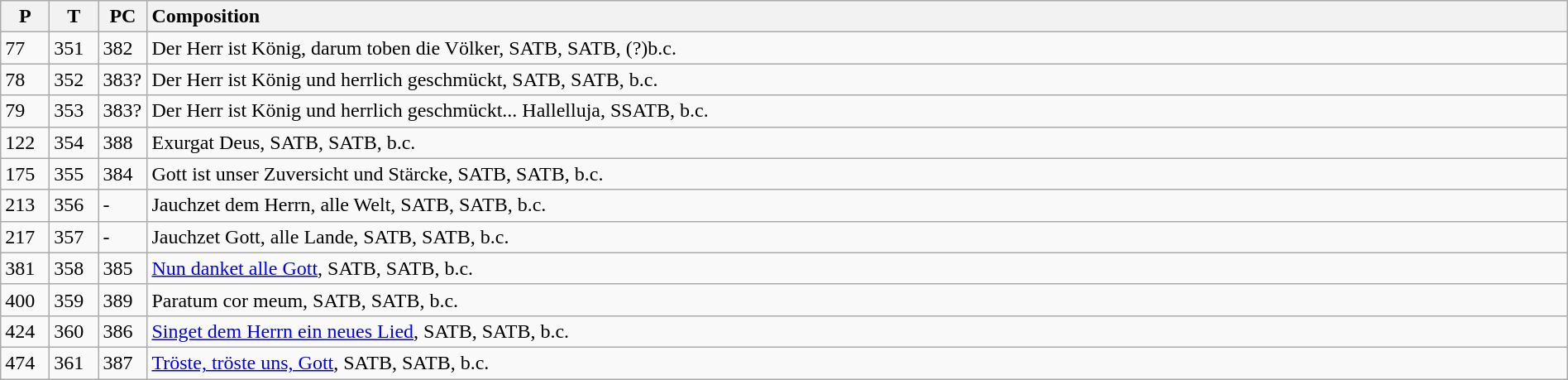<table class="wikitable" width="100%">
<tr>
<th width="32">P</th>
<th width="32">T</th>
<th width="32">PC</th>
<th style="text-align: left;">Composition</th>
</tr>
<tr>
<td>77</td>
<td>351</td>
<td>382</td>
<td>Der Herr ist König, darum toben die Völker, SATB, SATB, (?)b.c.</td>
</tr>
<tr>
<td>78</td>
<td>352</td>
<td>383?</td>
<td>Der Herr ist König und herrlich geschmückt, SATB, SATB, b.c.</td>
</tr>
<tr>
<td>79</td>
<td>353</td>
<td>383?</td>
<td>Der Herr ist König und herrlich geschmückt... Hallelluja, SSATB, b.c.</td>
</tr>
<tr>
<td>122</td>
<td>354</td>
<td>388</td>
<td>Exurgat Deus, SATB, SATB, b.c.</td>
</tr>
<tr>
<td>175</td>
<td>355</td>
<td>384</td>
<td>Gott ist unser Zuversicht und Stärcke, SATB, SATB, b.c.</td>
</tr>
<tr>
<td>213</td>
<td>356</td>
<td>-</td>
<td>Jauchzet dem Herrn, alle Welt, SATB, SATB, b.c.</td>
</tr>
<tr>
<td>217</td>
<td>357</td>
<td>-</td>
<td>Jauchzet Gott, alle Lande, SATB, SATB, b.c.</td>
</tr>
<tr>
<td>381</td>
<td>358</td>
<td>385</td>
<td><a href='#'>Nun danket alle Gott</a>, SATB, SATB, b.c.</td>
</tr>
<tr>
<td>400</td>
<td>359</td>
<td>389</td>
<td>Paratum cor meum, SATB, SATB, b.c.</td>
</tr>
<tr>
<td>424</td>
<td>360</td>
<td>386</td>
<td><a href='#'>Singet dem Herrn ein neues Lied</a>, SATB, SATB, b.c.</td>
</tr>
<tr>
<td>474</td>
<td>361</td>
<td>387</td>
<td><a href='#'>Tröste, tröste uns, Gott</a>, SATB, SATB, b.c.</td>
</tr>
</table>
